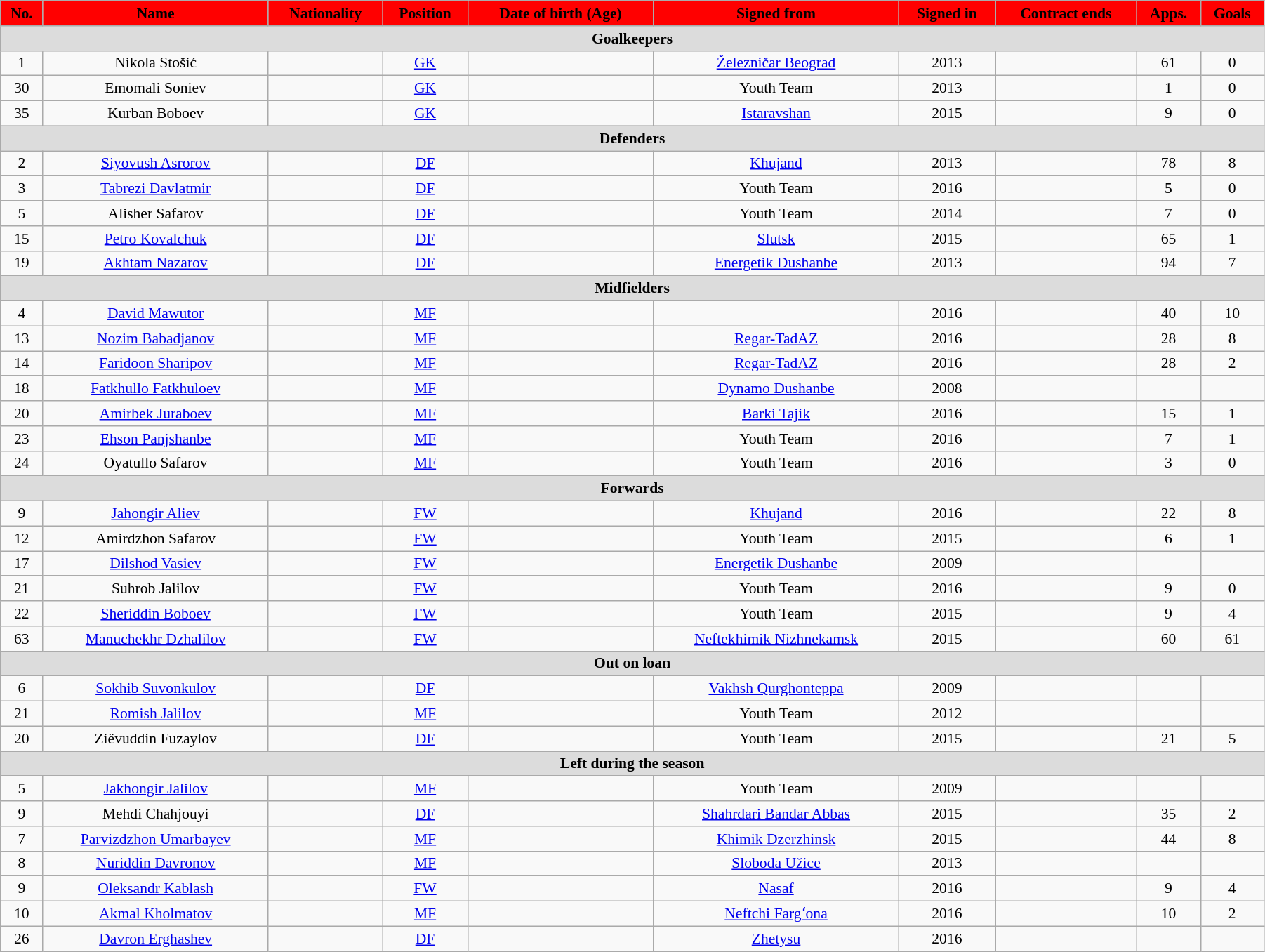<table class="wikitable"  style="text-align:center; font-size:90%; width:95%;">
<tr>
<th style="background:#FF0000; color:#000000; text-align:center;">No.</th>
<th style="background:#FF0000; color:#000000; text-align:center;">Name</th>
<th style="background:#FF0000; color:#000000; text-align:center;">Nationality</th>
<th style="background:#FF0000; color:#000000; text-align:center;">Position</th>
<th style="background:#FF0000; color:#000000; text-align:center;">Date of birth (Age)</th>
<th style="background:#FF0000; color:#000000; text-align:center;">Signed from</th>
<th style="background:#FF0000; color:#000000; text-align:center;">Signed in</th>
<th style="background:#FF0000; color:#000000; text-align:center;">Contract ends</th>
<th style="background:#FF0000; color:#000000; text-align:center;">Apps.</th>
<th style="background:#FF0000; color:#000000; text-align:center;">Goals</th>
</tr>
<tr>
<th colspan="11"  style="background:#dcdcdc; text-align:center;">Goalkeepers</th>
</tr>
<tr>
<td>1</td>
<td>Nikola Stošić</td>
<td></td>
<td><a href='#'>GK</a></td>
<td></td>
<td><a href='#'>Železničar Beograd</a></td>
<td>2013</td>
<td></td>
<td>61</td>
<td>0</td>
</tr>
<tr>
<td>30</td>
<td>Emomali Soniev</td>
<td></td>
<td><a href='#'>GK</a></td>
<td></td>
<td>Youth Team</td>
<td>2013</td>
<td></td>
<td>1</td>
<td>0</td>
</tr>
<tr>
<td>35</td>
<td>Kurban Boboev</td>
<td></td>
<td><a href='#'>GK</a></td>
<td></td>
<td><a href='#'>Istaravshan</a></td>
<td>2015</td>
<td></td>
<td>9</td>
<td>0</td>
</tr>
<tr>
<th colspan="11"  style="background:#dcdcdc; text-align:center;">Defenders</th>
</tr>
<tr>
<td>2</td>
<td><a href='#'>Siyovush Asrorov</a></td>
<td></td>
<td><a href='#'>DF</a></td>
<td></td>
<td><a href='#'>Khujand</a></td>
<td>2013</td>
<td></td>
<td>78</td>
<td>8</td>
</tr>
<tr>
<td>3</td>
<td><a href='#'>Tabrezi Davlatmir</a></td>
<td></td>
<td><a href='#'>DF</a></td>
<td></td>
<td>Youth Team</td>
<td>2016</td>
<td></td>
<td>5</td>
<td>0</td>
</tr>
<tr>
<td>5</td>
<td>Alisher Safarov</td>
<td></td>
<td><a href='#'>DF</a></td>
<td></td>
<td>Youth Team</td>
<td>2014</td>
<td></td>
<td>7</td>
<td>0</td>
</tr>
<tr>
<td>15</td>
<td><a href='#'>Petro Kovalchuk</a></td>
<td></td>
<td><a href='#'>DF</a></td>
<td></td>
<td><a href='#'>Slutsk</a></td>
<td>2015</td>
<td></td>
<td>65</td>
<td>1</td>
</tr>
<tr>
<td>19</td>
<td><a href='#'>Akhtam Nazarov</a></td>
<td></td>
<td><a href='#'>DF</a></td>
<td></td>
<td><a href='#'>Energetik Dushanbe</a></td>
<td>2013</td>
<td></td>
<td>94</td>
<td>7</td>
</tr>
<tr>
<th colspan="11"  style="background:#dcdcdc; text-align:center;">Midfielders</th>
</tr>
<tr>
<td>4</td>
<td><a href='#'>David Mawutor</a></td>
<td></td>
<td><a href='#'>MF</a></td>
<td></td>
<td></td>
<td>2016</td>
<td></td>
<td>40</td>
<td>10</td>
</tr>
<tr>
<td>13</td>
<td><a href='#'>Nozim Babadjanov</a></td>
<td></td>
<td><a href='#'>MF</a></td>
<td></td>
<td><a href='#'>Regar-TadAZ</a></td>
<td>2016</td>
<td></td>
<td>28</td>
<td>8</td>
</tr>
<tr>
<td>14</td>
<td><a href='#'>Faridoon Sharipov</a></td>
<td></td>
<td><a href='#'>MF</a></td>
<td></td>
<td><a href='#'>Regar-TadAZ</a></td>
<td>2016</td>
<td></td>
<td>28</td>
<td>2</td>
</tr>
<tr>
<td>18</td>
<td><a href='#'>Fatkhullo Fatkhuloev</a></td>
<td></td>
<td><a href='#'>MF</a></td>
<td></td>
<td><a href='#'>Dynamo Dushanbe</a></td>
<td>2008</td>
<td></td>
<td></td>
<td></td>
</tr>
<tr>
<td>20</td>
<td><a href='#'>Amirbek Juraboev</a></td>
<td></td>
<td><a href='#'>MF</a></td>
<td></td>
<td><a href='#'>Barki Tajik</a></td>
<td>2016</td>
<td></td>
<td>15</td>
<td>1</td>
</tr>
<tr>
<td>23</td>
<td><a href='#'>Ehson Panjshanbe</a></td>
<td></td>
<td><a href='#'>MF</a></td>
<td></td>
<td>Youth Team</td>
<td>2016</td>
<td></td>
<td>7</td>
<td>1</td>
</tr>
<tr>
<td>24</td>
<td>Oyatullo Safarov</td>
<td></td>
<td><a href='#'>MF</a></td>
<td></td>
<td>Youth Team</td>
<td>2016</td>
<td></td>
<td>3</td>
<td>0</td>
</tr>
<tr>
<th colspan="11"  style="background:#dcdcdc; text-align:center;">Forwards</th>
</tr>
<tr>
<td>9</td>
<td><a href='#'>Jahongir Aliev</a></td>
<td></td>
<td><a href='#'>FW</a></td>
<td></td>
<td><a href='#'>Khujand</a></td>
<td>2016</td>
<td></td>
<td>22</td>
<td>8</td>
</tr>
<tr>
<td>12</td>
<td>Amirdzhon Safarov</td>
<td></td>
<td><a href='#'>FW</a></td>
<td></td>
<td>Youth Team</td>
<td>2015</td>
<td></td>
<td>6</td>
<td>1</td>
</tr>
<tr>
<td>17</td>
<td><a href='#'>Dilshod Vasiev</a></td>
<td></td>
<td><a href='#'>FW</a></td>
<td></td>
<td><a href='#'>Energetik Dushanbe</a></td>
<td>2009</td>
<td></td>
<td></td>
<td></td>
</tr>
<tr>
<td>21</td>
<td>Suhrob Jalilov</td>
<td></td>
<td><a href='#'>FW</a></td>
<td></td>
<td>Youth Team</td>
<td>2016</td>
<td></td>
<td>9</td>
<td>0</td>
</tr>
<tr>
<td>22</td>
<td><a href='#'>Sheriddin Boboev</a></td>
<td></td>
<td><a href='#'>FW</a></td>
<td></td>
<td>Youth Team</td>
<td>2015</td>
<td></td>
<td>9</td>
<td>4</td>
</tr>
<tr>
<td>63</td>
<td><a href='#'>Manuchekhr Dzhalilov</a></td>
<td></td>
<td><a href='#'>FW</a></td>
<td></td>
<td><a href='#'>Neftekhimik Nizhnekamsk</a></td>
<td>2015</td>
<td></td>
<td>60</td>
<td>61</td>
</tr>
<tr>
<th colspan="11"  style="background:#dcdcdc; text-align:center;">Out on loan</th>
</tr>
<tr>
<td>6</td>
<td><a href='#'>Sokhib Suvonkulov</a></td>
<td></td>
<td><a href='#'>DF</a></td>
<td></td>
<td><a href='#'>Vakhsh Qurghonteppa</a></td>
<td>2009</td>
<td></td>
<td></td>
<td></td>
</tr>
<tr>
<td>21</td>
<td><a href='#'>Romish Jalilov</a></td>
<td></td>
<td><a href='#'>MF</a></td>
<td></td>
<td>Youth Team</td>
<td>2012</td>
<td></td>
<td></td>
<td></td>
</tr>
<tr>
<td>20</td>
<td>Ziёvuddin Fuzaylov</td>
<td></td>
<td><a href='#'>DF</a></td>
<td></td>
<td>Youth Team</td>
<td>2015</td>
<td></td>
<td>21</td>
<td>5</td>
</tr>
<tr>
<th colspan="11"  style="background:#dcdcdc; text-align:center;">Left during the season</th>
</tr>
<tr>
<td>5</td>
<td><a href='#'>Jakhongir Jalilov</a></td>
<td></td>
<td><a href='#'>MF</a></td>
<td></td>
<td>Youth Team</td>
<td>2009</td>
<td></td>
<td></td>
<td></td>
</tr>
<tr>
<td>9</td>
<td>Mehdi Chahjouyi</td>
<td></td>
<td><a href='#'>DF</a></td>
<td></td>
<td><a href='#'>Shahrdari Bandar Abbas</a></td>
<td>2015</td>
<td></td>
<td>35</td>
<td>2</td>
</tr>
<tr>
<td>7</td>
<td><a href='#'>Parvizdzhon Umarbayev</a></td>
<td></td>
<td><a href='#'>MF</a></td>
<td></td>
<td><a href='#'>Khimik Dzerzhinsk</a></td>
<td>2015</td>
<td></td>
<td>44</td>
<td>8</td>
</tr>
<tr>
<td>8</td>
<td><a href='#'>Nuriddin Davronov</a></td>
<td></td>
<td><a href='#'>MF</a></td>
<td></td>
<td><a href='#'>Sloboda Užice</a></td>
<td>2013</td>
<td></td>
<td></td>
<td></td>
</tr>
<tr>
<td>9</td>
<td><a href='#'>Oleksandr Kablash</a></td>
<td></td>
<td><a href='#'>FW</a></td>
<td></td>
<td><a href='#'>Nasaf</a></td>
<td>2016</td>
<td></td>
<td>9</td>
<td>4</td>
</tr>
<tr>
<td>10</td>
<td><a href='#'>Akmal Kholmatov</a></td>
<td></td>
<td><a href='#'>MF</a></td>
<td></td>
<td><a href='#'>Neftchi Fargʻona</a></td>
<td>2016</td>
<td></td>
<td>10</td>
<td>2</td>
</tr>
<tr>
<td>26</td>
<td><a href='#'>Davron Erghashev</a></td>
<td></td>
<td><a href='#'>DF</a></td>
<td></td>
<td><a href='#'>Zhetysu</a></td>
<td>2016</td>
<td></td>
<td></td>
<td></td>
</tr>
</table>
